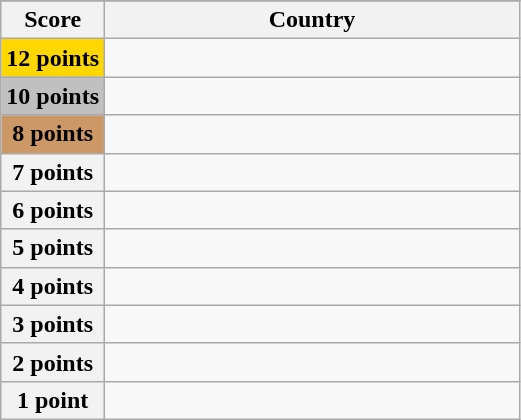<table class="wikitable">
<tr>
</tr>
<tr>
<th scope="col" width="20%">Score</th>
<th scope="col">Country</th>
</tr>
<tr>
<th scope="row" style="background:gold">12 points</th>
<td></td>
</tr>
<tr>
<th scope="row" style="background:silver">10 points</th>
<td></td>
</tr>
<tr>
<th scope="row" style="background:#CC9966">8 points</th>
<td></td>
</tr>
<tr>
<th scope="row">7 points</th>
<td></td>
</tr>
<tr>
<th scope="row">6 points</th>
<td></td>
</tr>
<tr>
<th scope="row">5 points</th>
<td></td>
</tr>
<tr>
<th scope="row">4 points</th>
<td></td>
</tr>
<tr>
<th scope="row">3 points</th>
<td></td>
</tr>
<tr>
<th scope="row">2 points</th>
<td></td>
</tr>
<tr>
<th scope="row">1 point</th>
<td></td>
</tr>
</table>
